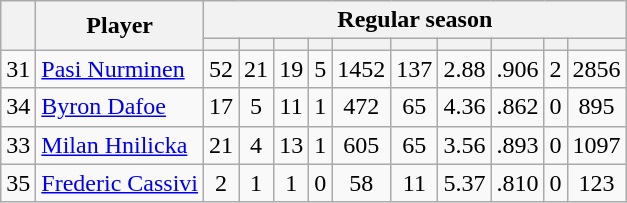<table class="wikitable plainrowheaders" style="text-align:center;">
<tr>
<th scope="col" rowspan="2"></th>
<th scope="col" rowspan="2">Player</th>
<th scope=colgroup colspan=10>Regular season</th>
</tr>
<tr>
<th scope="col"></th>
<th scope="col"></th>
<th scope="col"></th>
<th scope="col"></th>
<th scope="col"></th>
<th scope="col"></th>
<th scope="col"></th>
<th scope="col"></th>
<th scope="col"></th>
<th scope="col"></th>
</tr>
<tr>
<td scope="row">31</td>
<td align="left"><a href='#'>Pasi Nurminen</a></td>
<td>52</td>
<td>21</td>
<td>19</td>
<td>5</td>
<td>1452</td>
<td>137</td>
<td>2.88</td>
<td>.906</td>
<td>2</td>
<td>2856</td>
</tr>
<tr>
<td scope="row">34</td>
<td align="left"><a href='#'>Byron Dafoe</a></td>
<td>17</td>
<td>5</td>
<td>11</td>
<td>1</td>
<td>472</td>
<td>65</td>
<td>4.36</td>
<td>.862</td>
<td>0</td>
<td>895</td>
</tr>
<tr>
<td scope="row">33</td>
<td align="left"><a href='#'>Milan Hnilicka</a></td>
<td>21</td>
<td>4</td>
<td>13</td>
<td>1</td>
<td>605</td>
<td>65</td>
<td>3.56</td>
<td>.893</td>
<td>0</td>
<td>1097</td>
</tr>
<tr>
<td scope="row">35</td>
<td align="left"><a href='#'>Frederic Cassivi</a></td>
<td>2</td>
<td>1</td>
<td>1</td>
<td>0</td>
<td>58</td>
<td>11</td>
<td>5.37</td>
<td>.810</td>
<td>0</td>
<td>123</td>
</tr>
</table>
